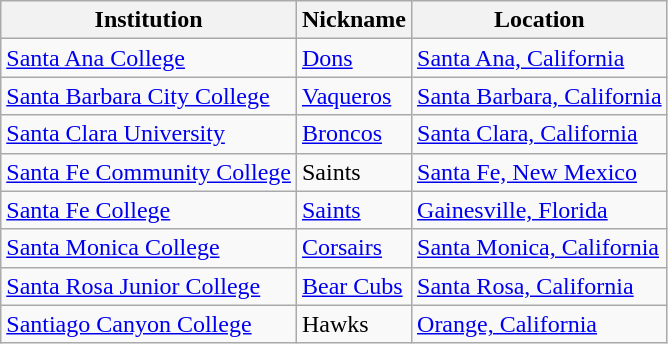<table class="wikitable">
<tr>
<th>Institution</th>
<th>Nickname</th>
<th>Location</th>
</tr>
<tr>
<td><a href='#'>Santa Ana College</a></td>
<td><a href='#'>Dons</a></td>
<td><a href='#'>Santa Ana, California</a></td>
</tr>
<tr>
<td><a href='#'>Santa Barbara City College</a></td>
<td><a href='#'>Vaqueros</a></td>
<td><a href='#'>Santa Barbara, California</a></td>
</tr>
<tr>
<td><a href='#'>Santa Clara University</a></td>
<td><a href='#'>Broncos</a></td>
<td><a href='#'>Santa Clara, California</a></td>
</tr>
<tr>
<td><a href='#'>Santa Fe Community College</a></td>
<td>Saints</td>
<td><a href='#'>Santa Fe, New Mexico</a></td>
</tr>
<tr>
<td><a href='#'>Santa Fe College</a></td>
<td><a href='#'>Saints</a></td>
<td><a href='#'>Gainesville, Florida</a></td>
</tr>
<tr>
<td><a href='#'>Santa Monica College</a></td>
<td><a href='#'>Corsairs</a></td>
<td><a href='#'>Santa Monica, California</a></td>
</tr>
<tr>
<td><a href='#'>Santa Rosa Junior College</a></td>
<td><a href='#'>Bear Cubs</a></td>
<td><a href='#'>Santa Rosa, California</a></td>
</tr>
<tr>
<td><a href='#'>Santiago Canyon College</a></td>
<td>Hawks</td>
<td><a href='#'>Orange, California</a></td>
</tr>
</table>
